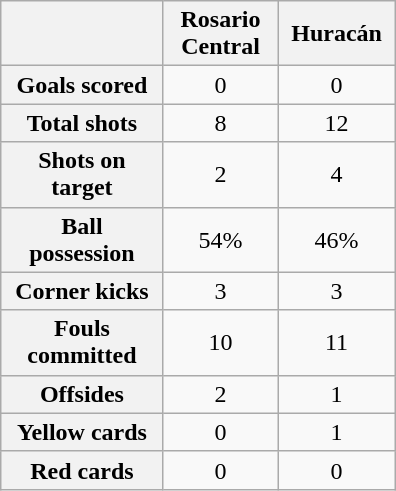<table class="wikitable" style="text-align: center; margin: 0 auto;">
<tr>
<th scope="col" style="width:100px"></th>
<th scope="col" style="width:70px">Rosario Central</th>
<th scope="col" style="width:70px">Huracán</th>
</tr>
<tr>
<th scope=row>Goals scored</th>
<td>0</td>
<td>0</td>
</tr>
<tr>
<th scope=row>Total shots</th>
<td>8</td>
<td>12</td>
</tr>
<tr>
<th scope=row>Shots on target</th>
<td>2</td>
<td>4</td>
</tr>
<tr>
<th scope=row>Ball possession</th>
<td>54%</td>
<td>46%</td>
</tr>
<tr>
<th scope=row>Corner kicks</th>
<td>3</td>
<td>3</td>
</tr>
<tr>
<th scope=row>Fouls committed</th>
<td>10</td>
<td>11</td>
</tr>
<tr>
<th scope=row>Offsides</th>
<td>2</td>
<td>1</td>
</tr>
<tr>
<th scope=row>Yellow cards</th>
<td>0</td>
<td>1</td>
</tr>
<tr>
<th scope=row>Red cards</th>
<td>0</td>
<td>0</td>
</tr>
</table>
